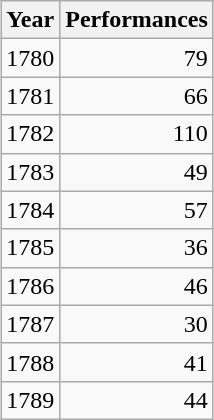<table class="wikitable sortable" style="margin:1em auto;">
<tr>
<th>Year</th>
<th>Performances</th>
</tr>
<tr>
<td>1780</td>
<td style="text-align: right;">79</td>
</tr>
<tr>
<td>1781</td>
<td style="text-align: right;">66</td>
</tr>
<tr>
<td>1782</td>
<td style="text-align: right;">110</td>
</tr>
<tr>
<td>1783</td>
<td style="text-align: right;">49</td>
</tr>
<tr>
<td>1784</td>
<td style="text-align: right;">57</td>
</tr>
<tr>
<td>1785</td>
<td style="text-align: right;">36</td>
</tr>
<tr>
<td>1786</td>
<td style="text-align: right;">46</td>
</tr>
<tr>
<td>1787</td>
<td style="text-align: right;">30</td>
</tr>
<tr>
<td>1788</td>
<td style="text-align: right;">41</td>
</tr>
<tr>
<td>1789</td>
<td style="text-align: right;">44</td>
</tr>
</table>
